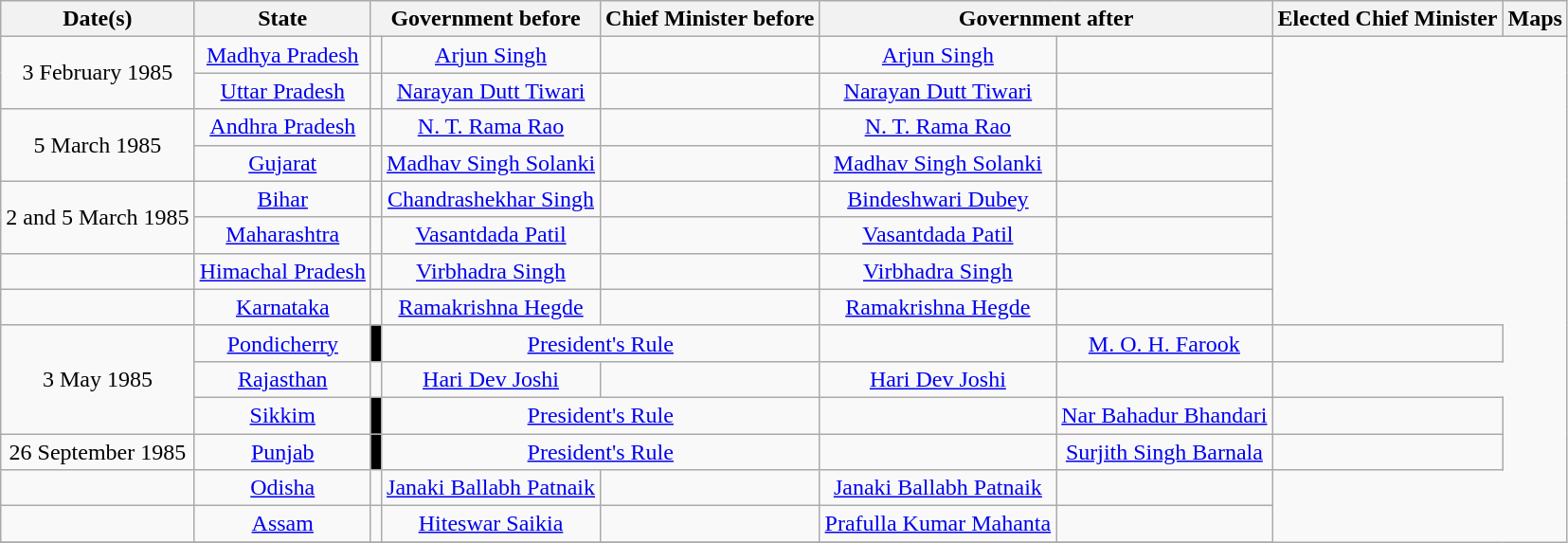<table class="wikitable" style="text-align:center;">
<tr>
<th>Date(s)</th>
<th>State</th>
<th colspan="2">Government before</th>
<th>Chief Minister before</th>
<th colspan="2">Government after</th>
<th>Elected Chief Minister</th>
<th>Maps</th>
</tr>
<tr>
<td rowspan="2">3 February 1985</td>
<td><a href='#'>Madhya Pradesh</a></td>
<td></td>
<td><a href='#'>Arjun Singh</a></td>
<td></td>
<td><a href='#'>Arjun Singh</a></td>
<td></td>
</tr>
<tr>
<td><a href='#'>Uttar Pradesh</a></td>
<td></td>
<td><a href='#'>Narayan Dutt Tiwari</a></td>
<td></td>
<td><a href='#'>Narayan Dutt Tiwari</a></td>
<td></td>
</tr>
<tr>
<td rowspan="2">5 March 1985</td>
<td><a href='#'>Andhra Pradesh</a></td>
<td></td>
<td><a href='#'>N. T. Rama Rao</a></td>
<td></td>
<td><a href='#'>N. T. Rama Rao</a></td>
<td></td>
</tr>
<tr>
<td><a href='#'>Gujarat</a></td>
<td></td>
<td><a href='#'>Madhav Singh Solanki</a></td>
<td></td>
<td><a href='#'>Madhav Singh Solanki</a></td>
<td></td>
</tr>
<tr>
<td rowspan="2">2 and 5 March 1985</td>
<td><a href='#'>Bihar</a></td>
<td></td>
<td><a href='#'>Chandrashekhar Singh</a></td>
<td></td>
<td><a href='#'>Bindeshwari Dubey</a></td>
<td></td>
</tr>
<tr>
<td><a href='#'>Maharashtra</a></td>
<td></td>
<td><a href='#'>Vasantdada Patil</a></td>
<td></td>
<td><a href='#'>Vasantdada Patil</a></td>
<td></td>
</tr>
<tr>
<td></td>
<td><a href='#'>Himachal Pradesh</a></td>
<td></td>
<td><a href='#'>Virbhadra Singh</a></td>
<td></td>
<td><a href='#'>Virbhadra Singh</a></td>
<td></td>
</tr>
<tr>
<td></td>
<td><a href='#'>Karnataka</a></td>
<td></td>
<td><a href='#'>Ramakrishna Hegde</a></td>
<td></td>
<td><a href='#'>Ramakrishna Hegde</a></td>
<td></td>
</tr>
<tr>
<td rowspan="3">3 May 1985</td>
<td><a href='#'>Pondicherry</a></td>
<td bgcolor="#000000"></td>
<td colspan="2" align="center"><a href='#'>President's Rule</a></td>
<td></td>
<td><a href='#'>M. O. H. Farook</a></td>
<td></td>
</tr>
<tr>
<td><a href='#'>Rajasthan</a></td>
<td></td>
<td><a href='#'>Hari Dev Joshi</a></td>
<td></td>
<td><a href='#'>Hari Dev Joshi</a></td>
<td></td>
</tr>
<tr>
<td><a href='#'>Sikkim</a></td>
<td bgcolor="#000000"></td>
<td colspan="2" align="center"><a href='#'>President's Rule</a></td>
<td></td>
<td><a href='#'>Nar Bahadur Bhandari</a></td>
<td></td>
</tr>
<tr>
<td>26 September 1985</td>
<td><a href='#'>Punjab</a></td>
<td bgcolor="#000000"></td>
<td colspan="2" align="center"><a href='#'>President's Rule</a></td>
<td></td>
<td><a href='#'>Surjith Singh Barnala</a></td>
<td></td>
</tr>
<tr>
<td></td>
<td><a href='#'>Odisha</a></td>
<td></td>
<td><a href='#'>Janaki Ballabh Patnaik</a></td>
<td></td>
<td><a href='#'>Janaki Ballabh Patnaik</a></td>
<td></td>
</tr>
<tr>
<td></td>
<td><a href='#'>Assam</a></td>
<td></td>
<td><a href='#'>Hiteswar Saikia</a></td>
<td></td>
<td><a href='#'>Prafulla Kumar Mahanta</a></td>
<td></td>
</tr>
<tr>
</tr>
</table>
